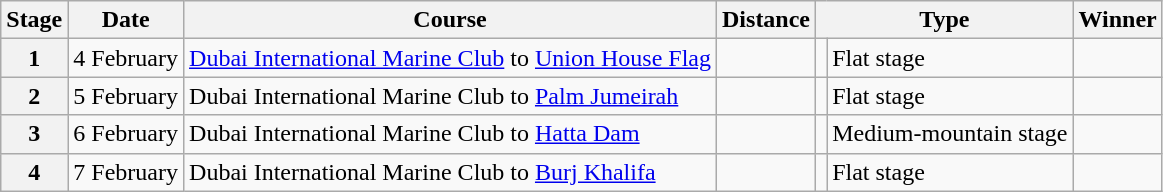<table class="wikitable">
<tr>
<th>Stage</th>
<th>Date</th>
<th>Course</th>
<th>Distance</th>
<th colspan="2">Type</th>
<th>Winner</th>
</tr>
<tr>
<th align=center>1</th>
<td>4 February</td>
<td><a href='#'>Dubai International Marine Club</a> to <a href='#'>Union House Flag</a></td>
<td></td>
<td></td>
<td>Flat stage</td>
<td></td>
</tr>
<tr>
<th align=center>2</th>
<td>5 February</td>
<td>Dubai International Marine Club to <a href='#'>Palm Jumeirah</a></td>
<td></td>
<td></td>
<td>Flat stage</td>
<td></td>
</tr>
<tr>
<th align=center>3</th>
<td>6 February</td>
<td>Dubai International Marine Club to <a href='#'>Hatta Dam</a></td>
<td></td>
<td></td>
<td>Medium-mountain stage</td>
<td></td>
</tr>
<tr>
<th align=center>4</th>
<td>7 February</td>
<td>Dubai International Marine Club to <a href='#'>Burj Khalifa</a></td>
<td></td>
<td></td>
<td>Flat stage</td>
<td></td>
</tr>
</table>
